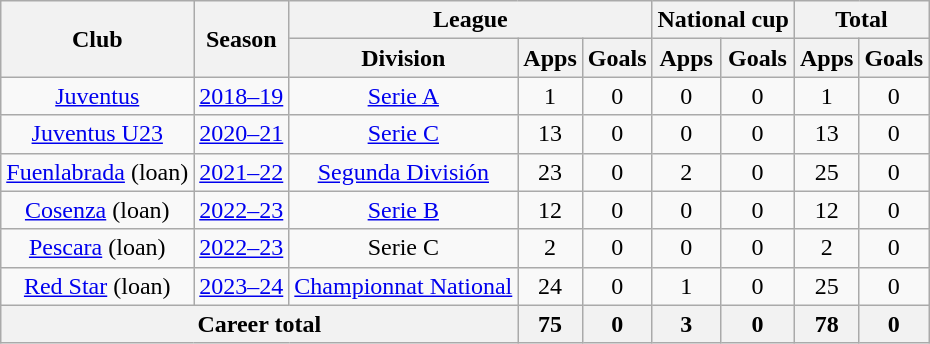<table class="wikitable" style="text-align:center">
<tr>
<th rowspan="2">Club</th>
<th rowspan="2">Season</th>
<th colspan="3">League</th>
<th colspan="2">National cup</th>
<th colspan="2">Total</th>
</tr>
<tr>
<th>Division</th>
<th>Apps</th>
<th>Goals</th>
<th>Apps</th>
<th>Goals</th>
<th>Apps</th>
<th>Goals</th>
</tr>
<tr>
<td><a href='#'>Juventus</a></td>
<td><a href='#'>2018–19</a></td>
<td><a href='#'>Serie A</a></td>
<td>1</td>
<td>0</td>
<td>0</td>
<td>0</td>
<td>1</td>
<td>0</td>
</tr>
<tr>
<td><a href='#'>Juventus U23</a></td>
<td><a href='#'>2020–21</a></td>
<td><a href='#'>Serie C</a></td>
<td>13</td>
<td>0</td>
<td>0</td>
<td>0</td>
<td>13</td>
<td>0</td>
</tr>
<tr>
<td><a href='#'>Fuenlabrada</a> (loan)</td>
<td><a href='#'>2021–22</a></td>
<td><a href='#'>Segunda División</a></td>
<td>23</td>
<td>0</td>
<td>2</td>
<td>0</td>
<td>25</td>
<td>0</td>
</tr>
<tr>
<td><a href='#'>Cosenza</a> (loan)</td>
<td><a href='#'>2022–23</a></td>
<td><a href='#'>Serie B</a></td>
<td>12</td>
<td>0</td>
<td>0</td>
<td>0</td>
<td>12</td>
<td>0</td>
</tr>
<tr>
<td><a href='#'>Pescara</a> (loan)</td>
<td><a href='#'>2022–23</a></td>
<td>Serie C</td>
<td>2</td>
<td>0</td>
<td>0</td>
<td>0</td>
<td>2</td>
<td>0</td>
</tr>
<tr>
<td><a href='#'>Red Star</a> (loan)</td>
<td><a href='#'>2023–24</a></td>
<td><a href='#'>Championnat National</a></td>
<td>24</td>
<td>0</td>
<td>1</td>
<td>0</td>
<td>25</td>
<td>0</td>
</tr>
<tr>
<th colspan="3">Career total</th>
<th>75</th>
<th>0</th>
<th>3</th>
<th>0</th>
<th>78</th>
<th>0</th>
</tr>
</table>
